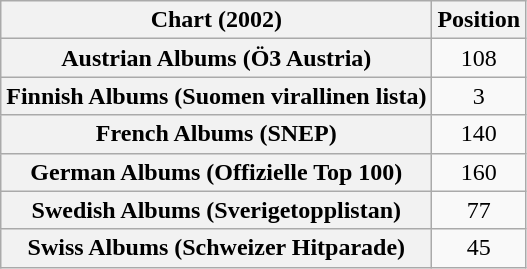<table class="wikitable sortable plainrowheaders" style="text-align:center">
<tr>
<th scope="col">Chart (2002)</th>
<th scope="col">Position</th>
</tr>
<tr>
<th scope="row">Austrian Albums (Ö3 Austria)</th>
<td>108</td>
</tr>
<tr>
<th scope="row">Finnish Albums (Suomen virallinen lista)</th>
<td>3</td>
</tr>
<tr>
<th scope="row">French Albums (SNEP)</th>
<td>140</td>
</tr>
<tr>
<th scope="row">German Albums (Offizielle Top 100)</th>
<td>160</td>
</tr>
<tr>
<th scope="row">Swedish Albums (Sverigetopplistan)</th>
<td>77</td>
</tr>
<tr>
<th scope="row">Swiss Albums (Schweizer Hitparade)</th>
<td>45</td>
</tr>
</table>
